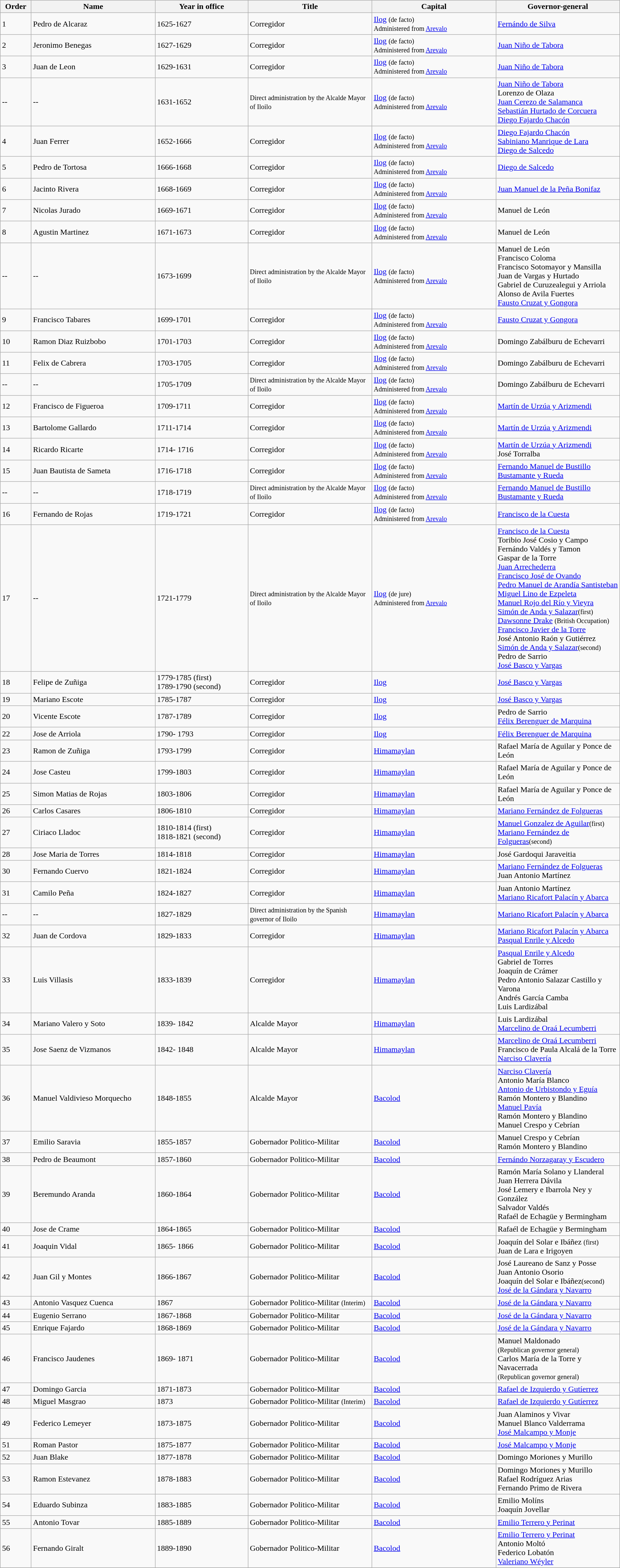<table class="wikitable">
<tr>
<th width=5%>Order</th>
<th width=20%>Name</th>
<th width=15%>Year in office</th>
<th width=20%>Title</th>
<th width=20%>Capital</th>
<th width=40%>Governor-general</th>
</tr>
<tr>
<td>1</td>
<td>Pedro de Alcaraz</td>
<td>1625-1627</td>
<td>Corregidor</td>
<td><a href='#'>Ilog</a> <small>(de facto)<br>Administered from <a href='#'>Arevalo</a></small></td>
<td><a href='#'>Fernándo de Silva</a></td>
</tr>
<tr>
<td>2</td>
<td>Jeronimo Benegas</td>
<td>1627-1629</td>
<td>Corregidor</td>
<td><a href='#'>Ilog</a> <small>(de facto)<br>Administered from <a href='#'>Arevalo</a></small></td>
<td><a href='#'>Juan Niño de Tabora</a></td>
</tr>
<tr>
<td>3</td>
<td>Juan de Leon</td>
<td>1629-1631</td>
<td>Corregidor</td>
<td><a href='#'>Ilog</a> <small>(de facto)<br>Administered from <a href='#'>Arevalo</a></small></td>
<td><a href='#'>Juan Niño de Tabora</a></td>
</tr>
<tr>
<td>--</td>
<td>--</td>
<td>1631-1652</td>
<td><small>Direct administration by the Alcalde Mayor of Iloilo</small></td>
<td><a href='#'>Ilog</a> <small>(de facto)<br>Administered from <a href='#'>Arevalo</a></small></td>
<td><a href='#'>Juan Niño de Tabora</a><br>Lorenzo de Olaza<br><a href='#'>Juan Cerezo de Salamanca</a><br><a href='#'>Sebastián Hurtado de Corcuera</a><br><a href='#'>Diego Fajardo Chacón</a></td>
</tr>
<tr>
<td>4</td>
<td>Juan Ferrer</td>
<td>1652-1666</td>
<td>Corregidor</td>
<td><a href='#'>Ilog</a> <small>(de facto)<br>Administered from <a href='#'>Arevalo</a></small></td>
<td><a href='#'>Diego Fajardo Chacón</a><br><a href='#'>Sabiniano Manrique de Lara</a><br><a href='#'>Diego de Salcedo</a></td>
</tr>
<tr>
<td>5</td>
<td>Pedro de Tortosa</td>
<td>1666-1668</td>
<td>Corregidor</td>
<td><a href='#'>Ilog</a> <small>(de facto)<br>Administered from <a href='#'>Arevalo</a></small></td>
<td><a href='#'>Diego de Salcedo</a></td>
</tr>
<tr>
<td>6</td>
<td>Jacinto Rivera</td>
<td>1668-1669</td>
<td>Corregidor</td>
<td><a href='#'>Ilog</a> <small>(de facto)<br>Administered from <a href='#'>Arevalo</a></small></td>
<td><a href='#'>Juan Manuel de la Peña Bonifaz</a></td>
</tr>
<tr>
<td>7</td>
<td>Nicolas Jurado</td>
<td>1669-1671</td>
<td>Corregidor</td>
<td><a href='#'>Ilog</a> <small>(de facto)<br>Administered from <a href='#'>Arevalo</a></small></td>
<td>Manuel de León</td>
</tr>
<tr>
<td>8</td>
<td>Agustin Martinez</td>
<td>1671-1673</td>
<td>Corregidor</td>
<td><a href='#'>Ilog</a> <small>(de facto)<br>Administered from <a href='#'>Arevalo</a></small></td>
<td>Manuel de León</td>
</tr>
<tr>
<td>--</td>
<td>--</td>
<td>1673-1699</td>
<td><small>Direct administration by the Alcalde Mayor of Iloilo</small></td>
<td><a href='#'>Ilog</a> <small>(de facto)<br>Administered from <a href='#'>Arevalo</a></small></td>
<td>Manuel de León<br>Francisco Coloma<br>Francisco Sotomayor y Mansilla<br>Juan de Vargas y Hurtado<br>Gabriel de Curuzealegui y Arriola<br>Alonso de Avila Fuertes<br><a href='#'>Fausto Cruzat y Gongora</a></td>
</tr>
<tr>
<td>9</td>
<td>Francisco Tabares</td>
<td>1699-1701</td>
<td>Corregidor</td>
<td><a href='#'>Ilog</a> <small>(de facto)<br>Administered from <a href='#'>Arevalo</a></small></td>
<td><a href='#'>Fausto Cruzat y Gongora</a></td>
</tr>
<tr>
<td>10</td>
<td>Ramon Diaz Ruizbobo</td>
<td>1701-1703</td>
<td>Corregidor</td>
<td><a href='#'>Ilog</a> <small>(de facto)<br>Administered from <a href='#'>Arevalo</a></small></td>
<td>Domingo Zabálburu de Echevarri</td>
</tr>
<tr>
<td>11</td>
<td>Felix de Cabrera</td>
<td>1703-1705</td>
<td>Corregidor</td>
<td><a href='#'>Ilog</a> <small>(de facto)<br>Administered from <a href='#'>Arevalo</a></small></td>
<td>Domingo Zabálburu de Echevarri</td>
</tr>
<tr>
<td>--</td>
<td>--</td>
<td>1705-1709</td>
<td><small>Direct administration by the Alcalde Mayor of Iloilo</small></td>
<td><a href='#'>Ilog</a> <small>(de facto)<br>Administered from <a href='#'>Arevalo</a></small></td>
<td>Domingo Zabálburu de Echevarri</td>
</tr>
<tr>
<td>12</td>
<td>Francisco de Figueroa</td>
<td>1709-1711</td>
<td>Corregidor</td>
<td><a href='#'>Ilog</a> <small>(de facto)<br>Administered from <a href='#'>Arevalo</a></small></td>
<td><a href='#'>Martín de Urzúa y Arizmendi</a></td>
</tr>
<tr>
<td>13</td>
<td>Bartolome Gallardo</td>
<td>1711-1714</td>
<td>Corregidor</td>
<td><a href='#'>Ilog</a> <small>(de facto)<br>Administered from <a href='#'>Arevalo</a></small></td>
<td><a href='#'>Martín de Urzúa y Arizmendi</a></td>
</tr>
<tr>
<td>14</td>
<td>Ricardo Ricarte</td>
<td>1714- 1716</td>
<td>Corregidor</td>
<td><a href='#'>Ilog</a> <small>(de facto)<br>Administered from <a href='#'>Arevalo</a></small></td>
<td><a href='#'>Martín de Urzúa y Arizmendi</a><br>José Torralba</td>
</tr>
<tr>
<td>15</td>
<td>Juan Bautista de Sameta</td>
<td>1716-1718</td>
<td>Corregidor</td>
<td><a href='#'>Ilog</a> <small>(de facto)<br>Administered from <a href='#'>Arevalo</a></small></td>
<td><a href='#'>Fernando Manuel de Bustillo Bustamante y Rueda</a></td>
</tr>
<tr>
<td>--</td>
<td>--</td>
<td>1718-1719</td>
<td><small>Direct administration by the Alcalde Mayor of Iloilo</small></td>
<td><a href='#'>Ilog</a> <small>(de facto)<br>Administered from <a href='#'>Arevalo</a></small></td>
<td><a href='#'>Fernando Manuel de Bustillo Bustamante y Rueda</a></td>
</tr>
<tr>
<td>16</td>
<td>Fernando de Rojas</td>
<td>1719-1721</td>
<td>Corregidor</td>
<td><a href='#'>Ilog</a> <small>(de facto)<br>Administered from <a href='#'>Arevalo</a></small></td>
<td><a href='#'>Francisco de la Cuesta</a></td>
</tr>
<tr>
<td>17</td>
<td>--</td>
<td>1721-1779</td>
<td><small>Direct administration by the Alcalde Mayor of Iloilo</small></td>
<td><a href='#'>Ilog</a> <small>(de jure)<br>Administered from <a href='#'>Arevalo</a></small></td>
<td><a href='#'>Francisco de la Cuesta</a><br>Toribio José Cosio y Campo<br>Fernándo Valdés y Tamon<br>Gaspar de la Torre<br><a href='#'>Juan Arrechederra</a><br><a href='#'>Francisco José de Ovando</a><br><a href='#'>Pedro Manuel de Arandía Santisteban</a><br><a href='#'>Miguel Lino de Ezpeleta</a><br><a href='#'>Manuel Rojo del Río y Vieyra</a><br><a href='#'>Simón de Anda y Salazar</a><small>(first)</small><br><a href='#'>Dawsonne Drake</a> <small>(British Occupation)</small><br><a href='#'>Francisco Javier de la Torre</a><br>José Antonio Raón y Gutiérrez<br><a href='#'>Simón de Anda y Salazar</a><small>(second)</small><br>Pedro de Sarrio<br><a href='#'>José Basco y Vargas</a></td>
</tr>
<tr>
<td>18</td>
<td>Felipe de Zuñiga</td>
<td>1779-1785 (first)<br>1789-1790 (second)</td>
<td>Corregidor</td>
<td><a href='#'>Ilog</a></td>
<td><a href='#'>José Basco y Vargas</a></td>
</tr>
<tr>
<td>19</td>
<td>Mariano Escote</td>
<td>1785-1787</td>
<td>Corregidor</td>
<td><a href='#'>Ilog</a></td>
<td><a href='#'>José Basco y Vargas</a></td>
</tr>
<tr>
<td>20</td>
<td>Vicente Escote</td>
<td>1787-1789</td>
<td>Corregidor</td>
<td><a href='#'>Ilog</a></td>
<td>Pedro de Sarrio<br><a href='#'>Félix Berenguer de Marquina</a></td>
</tr>
<tr>
<td>22</td>
<td>Jose de Arriola</td>
<td>1790- 1793</td>
<td>Corregidor</td>
<td><a href='#'>Ilog</a></td>
<td><a href='#'>Félix Berenguer de Marquina</a></td>
</tr>
<tr>
<td>23</td>
<td>Ramon de Zuñiga</td>
<td>1793-1799</td>
<td>Corregidor</td>
<td><a href='#'>Himamaylan</a></td>
<td>Rafael María de Aguilar y Ponce de León</td>
</tr>
<tr>
<td>24</td>
<td>Jose Casteu</td>
<td>1799-1803</td>
<td>Corregidor</td>
<td><a href='#'>Himamaylan</a></td>
<td>Rafael María de Aguilar y Ponce de León</td>
</tr>
<tr>
<td>25</td>
<td>Simon Matias de Rojas</td>
<td>1803-1806</td>
<td>Corregidor</td>
<td><a href='#'>Himamaylan</a></td>
<td>Rafael María de Aguilar y Ponce de León</td>
</tr>
<tr>
<td>26</td>
<td>Carlos Casares</td>
<td>1806-1810</td>
<td>Corregidor</td>
<td><a href='#'>Himamaylan</a></td>
<td><a href='#'>Mariano Fernández de Folgueras</a></td>
</tr>
<tr>
<td>27</td>
<td>Ciriaco Lladoc</td>
<td>1810-1814 (first)<br>1818-1821 (second)</td>
<td>Corregidor</td>
<td><a href='#'>Himamaylan</a></td>
<td><a href='#'>Manuel Gonzalez de Aguilar</a><small>(first)</small><br><a href='#'>Mariano Fernández de Folgueras</a><small>(second)</small></td>
</tr>
<tr>
<td>28</td>
<td>Jose Maria de Torres</td>
<td>1814-1818</td>
<td>Corregidor</td>
<td><a href='#'>Himamaylan</a></td>
<td>José Gardoqui Jaraveitia</td>
</tr>
<tr>
<td>30</td>
<td>Fernando Cuervo</td>
<td>1821-1824</td>
<td>Corregidor</td>
<td><a href='#'>Himamaylan</a></td>
<td><a href='#'>Mariano Fernández de Folgueras</a><br>Juan Antonio Martínez</td>
</tr>
<tr>
<td>31</td>
<td>Camilo Peña</td>
<td>1824-1827</td>
<td>Corregidor</td>
<td><a href='#'>Himamaylan</a></td>
<td>Juan Antonio Martínez<br><a href='#'>Mariano Ricafort Palacín y Abarca</a></td>
</tr>
<tr>
<td>--</td>
<td>--</td>
<td>1827-1829</td>
<td><small>Direct administration by the Spanish governor of Iloilo</small></td>
<td><a href='#'>Himamaylan</a></td>
<td><a href='#'>Mariano Ricafort Palacín y Abarca</a></td>
</tr>
<tr>
<td>32</td>
<td>Juan de Cordova</td>
<td>1829-1833</td>
<td>Corregidor</td>
<td><a href='#'>Himamaylan</a></td>
<td><a href='#'>Mariano Ricafort Palacín y Abarca</a><br><a href='#'>Pasqual Enrile y Alcedo</a></td>
</tr>
<tr>
<td>33</td>
<td>Luis Villasis</td>
<td>1833-1839</td>
<td>Corregidor</td>
<td><a href='#'>Himamaylan</a></td>
<td><a href='#'>Pasqual Enrile y Alcedo</a><br>Gabriel de Torres<br>Joaquín de Crámer<br>Pedro Antonio Salazar Castillo y Varona<br>Andrés García Camba<br>Luis Lardizábal</td>
</tr>
<tr>
<td>34</td>
<td>Mariano Valero y Soto</td>
<td>1839- 1842</td>
<td>Alcalde Mayor</td>
<td><a href='#'>Himamaylan</a></td>
<td>Luis Lardizábal<br><a href='#'>Marcelino de Oraá Lecumberri</a></td>
</tr>
<tr>
<td>35</td>
<td>Jose Saenz de Vizmanos</td>
<td>1842- 1848</td>
<td>Alcalde Mayor</td>
<td><a href='#'>Himamaylan</a></td>
<td><a href='#'>Marcelino de Oraá Lecumberri</a><br>Francisco de Paula Alcalá de la Torre<br><a href='#'>Narciso Clavería</a></td>
</tr>
<tr>
<td>36</td>
<td>Manuel Valdivieso Morquecho</td>
<td>1848-1855</td>
<td>Alcalde Mayor</td>
<td><a href='#'>Bacolod</a></td>
<td><a href='#'>Narciso Clavería</a><br>Antonio María Blanco<br><a href='#'>Antonio de Urbistondo y Eguía</a><br>Ramón Montero y Blandino<br><a href='#'>Manuel Pavía</a><br>Ramón Montero y Blandino<br>Manuel Crespo y Cebrían</td>
</tr>
<tr>
<td>37</td>
<td>Emilio Saravia</td>
<td>1855-1857</td>
<td>Gobernador Politico-Militar</td>
<td><a href='#'>Bacolod</a></td>
<td>Manuel Crespo y Cebrían<br>Ramón Montero y Blandino</td>
</tr>
<tr>
<td>38</td>
<td>Pedro de Beaumont</td>
<td>1857-1860</td>
<td>Gobernador Politico-Militar</td>
<td><a href='#'>Bacolod</a></td>
<td><a href='#'>Fernándo Norzagaray y Escudero</a></td>
</tr>
<tr>
<td>39</td>
<td>Beremundo Aranda</td>
<td>1860-1864</td>
<td>Gobernador Politico-Militar</td>
<td><a href='#'>Bacolod</a></td>
<td>Ramón María Solano y Llanderal<br>Juan Herrera Dávila<br>José Lemery e Ibarrola Ney y González<br>Salvador Valdés<br>Rafaél de Echagüe y Bermingham</td>
</tr>
<tr>
<td>40</td>
<td>Jose de Crame</td>
<td>1864-1865</td>
<td>Gobernador Politico-Militar</td>
<td><a href='#'>Bacolod</a></td>
<td>Rafaél de Echagüe y Bermingham</td>
</tr>
<tr>
<td>41</td>
<td>Joaquin Vidal</td>
<td>1865- 1866</td>
<td>Gobernador Politico-Militar</td>
<td><a href='#'>Bacolod</a></td>
<td>Joaquín del Solar e Ibáñez <small>(first)</small><br>Juan de Lara e Irigoyen</td>
</tr>
<tr>
<td>42</td>
<td>Juan Gil y Montes</td>
<td>1866-1867</td>
<td>Gobernador Politico-Militar</td>
<td><a href='#'>Bacolod</a></td>
<td>José Laureano de Sanz y Posse<br>Juan Antonio Osorio<br>Joaquín del Solar e Ibáñez<small>(second)</small><br><a href='#'>José de la Gándara y Navarro</a></td>
</tr>
<tr>
<td>43</td>
<td>Antonio Vasquez Cuenca</td>
<td>1867</td>
<td>Gobernador Politico-Militar <small>(Interim)</small></td>
<td><a href='#'>Bacolod</a></td>
<td><a href='#'>José de la Gándara y Navarro</a></td>
</tr>
<tr>
<td>44</td>
<td>Eugenio Serrano</td>
<td>1867-1868</td>
<td>Gobernador Politico-Militar</td>
<td><a href='#'>Bacolod</a></td>
<td><a href='#'>José de la Gándara y Navarro</a></td>
</tr>
<tr>
<td>45</td>
<td>Enrique Fajardo</td>
<td>1868-1869</td>
<td>Gobernador Politico-Militar</td>
<td><a href='#'>Bacolod</a></td>
<td><a href='#'>José de la Gándara y Navarro</a></td>
</tr>
<tr>
<td>46</td>
<td>Francisco Jaudenes</td>
<td>1869- 1871</td>
<td>Gobernador Politico-Militar</td>
<td><a href='#'>Bacolod</a></td>
<td>Manuel Maldonado <br><small>(Republican governor general)</small><br>Carlos María de la Torre y Navacerrada <br><small>(Republican governor general)</small></td>
</tr>
<tr>
<td>47</td>
<td>Domingo Garcia</td>
<td>1871-1873</td>
<td>Gobernador Politico-Militar</td>
<td><a href='#'>Bacolod</a></td>
<td><a href='#'>Rafael de Izquierdo y Gutíerrez</a></td>
</tr>
<tr>
<td>48</td>
<td>Miguel Masgrao</td>
<td>1873</td>
<td>Gobernador Politico-Militar <small>(Interim)</small></td>
<td><a href='#'>Bacolod</a></td>
<td><a href='#'>Rafael de Izquierdo y Gutíerrez</a></td>
</tr>
<tr>
<td>49</td>
<td>Federico Lemeyer</td>
<td>1873-1875</td>
<td>Gobernador Politico-Militar</td>
<td><a href='#'>Bacolod</a></td>
<td>Juan Alaminos y Vivar<br>Manuel Blanco Valderrama<br><a href='#'>José Malcampo y Monje</a></td>
</tr>
<tr>
<td>51</td>
<td>Roman Pastor</td>
<td>1875-1877</td>
<td>Gobernador Politico-Militar</td>
<td><a href='#'>Bacolod</a></td>
<td><a href='#'>José Malcampo y Monje</a></td>
</tr>
<tr>
<td>52</td>
<td>Juan Blake</td>
<td>1877-1878</td>
<td>Gobernador Politico-Militar</td>
<td><a href='#'>Bacolod</a></td>
<td>Domingo Moriones y Murillo</td>
</tr>
<tr>
<td>53</td>
<td>Ramon Estevanez</td>
<td>1878-1883</td>
<td>Gobernador Politico-Militar</td>
<td><a href='#'>Bacolod</a></td>
<td>Domingo Moriones y Murillo<br>Rafael Rodríguez Arias<br>Fernando Primo de Rivera</td>
</tr>
<tr>
<td>54</td>
<td>Eduardo Subinza</td>
<td>1883-1885</td>
<td>Gobernador Politico-Militar</td>
<td><a href='#'>Bacolod</a></td>
<td>Emilio Molíns<br>Joaquín Jovellar</td>
</tr>
<tr>
<td>55</td>
<td>Antonio Tovar</td>
<td>1885-1889</td>
<td>Gobernador Politico-Militar</td>
<td><a href='#'>Bacolod</a></td>
<td><a href='#'>Emilio Terrero y Perinat</a></td>
</tr>
<tr>
<td>56</td>
<td>Fernando Giralt</td>
<td>1889-1890</td>
<td>Gobernador Politico-Militar</td>
<td><a href='#'>Bacolod</a></td>
<td><a href='#'>Emilio Terrero y Perinat</a><br>Antonio Moltó<br>Federico Lobatón<br><a href='#'>Valeriano Wéyler</a></td>
</tr>
<tr>
</tr>
</table>
